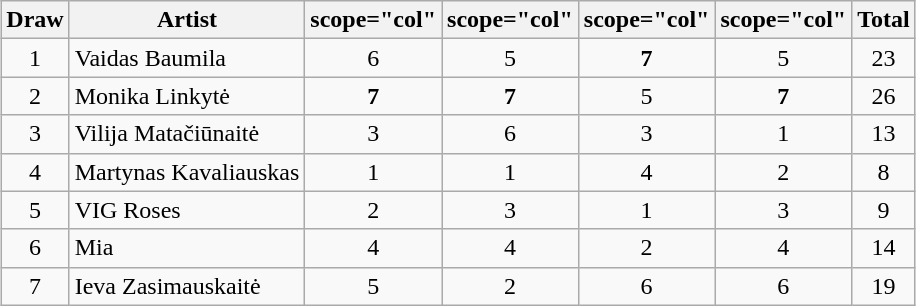<table class="wikitable collapsible" style="margin: 1em auto 1em auto; text-align:center;">
<tr>
<th>Draw</th>
<th>Artist</th>
<th>scope="col" </th>
<th>scope="col" </th>
<th>scope="col" </th>
<th>scope="col" </th>
<th>Total</th>
</tr>
<tr>
<td>1</td>
<td align="left">Vaidas Baumila</td>
<td>6</td>
<td>5</td>
<td><strong>7</strong></td>
<td>5</td>
<td>23</td>
</tr>
<tr>
<td>2</td>
<td align="left">Monika Linkytė</td>
<td><strong>7</strong></td>
<td><strong>7</strong></td>
<td>5</td>
<td><strong>7</strong></td>
<td>26</td>
</tr>
<tr>
<td>3</td>
<td align="left">Vilija Matačiūnaitė</td>
<td>3</td>
<td>6</td>
<td>3</td>
<td>1</td>
<td>13</td>
</tr>
<tr>
<td>4</td>
<td align="left">Martynas Kavaliauskas</td>
<td>1</td>
<td>1</td>
<td>4</td>
<td>2</td>
<td>8</td>
</tr>
<tr>
<td>5</td>
<td align="left">VIG Roses</td>
<td>2</td>
<td>3</td>
<td>1</td>
<td>3</td>
<td>9</td>
</tr>
<tr>
<td>6</td>
<td align="left">Mia</td>
<td>4</td>
<td>4</td>
<td>2</td>
<td>4</td>
<td>14</td>
</tr>
<tr>
<td>7</td>
<td align="left">Ieva Zasimauskaitė</td>
<td>5</td>
<td>2</td>
<td>6</td>
<td>6</td>
<td>19</td>
</tr>
</table>
